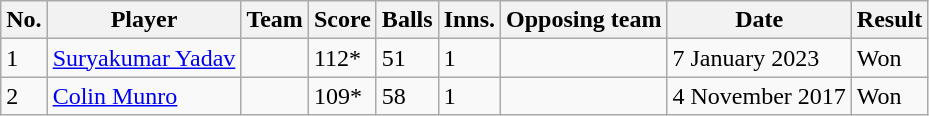<table class="wikitable sortable">
<tr>
<th>No.</th>
<th>Player</th>
<th>Team</th>
<th>Score</th>
<th>Balls</th>
<th>Inns.</th>
<th>Opposing team</th>
<th>Date</th>
<th>Result</th>
</tr>
<tr>
<td>1</td>
<td><a href='#'>Suryakumar Yadav</a></td>
<td></td>
<td>112*</td>
<td>51</td>
<td>1</td>
<td></td>
<td>7 January 2023</td>
<td>Won</td>
</tr>
<tr>
<td>2</td>
<td><a href='#'>Colin Munro</a></td>
<td></td>
<td>109*</td>
<td>58</td>
<td>1</td>
<td></td>
<td>4 November 2017</td>
<td>Won</td>
</tr>
</table>
